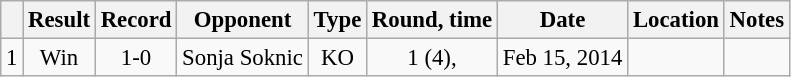<table class="wikitable" style="text-align:center; font-size:95%">
<tr>
<th></th>
<th>Result</th>
<th>Record</th>
<th>Opponent</th>
<th>Type</th>
<th>Round, time</th>
<th>Date</th>
<th>Location</th>
<th>Notes</th>
</tr>
<tr>
<td>1</td>
<td>Win</td>
<td>1-0</td>
<td style="text-align:left;"> Sonja Soknic</td>
<td>KO</td>
<td>1 (4), </td>
<td>Feb 15, 2014</td>
<td style="text-align:left;"> </td>
<td></td>
</tr>
</table>
